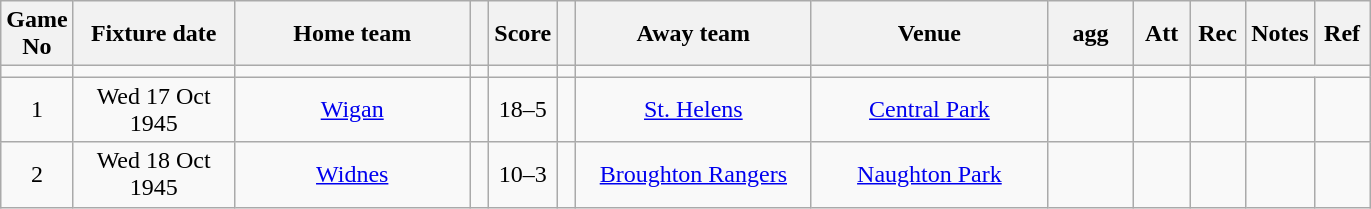<table class="wikitable" style="text-align:center;">
<tr>
<th width=20 abbr="No">Game No</th>
<th width=100 abbr="Date">Fixture date</th>
<th width=150 abbr="Home team">Home team</th>
<th width=5 abbr="space"></th>
<th width=20 abbr="Score">Score</th>
<th width=5 abbr="space"></th>
<th width=150 abbr="Away team">Away team</th>
<th width=150 abbr="Venue">Venue</th>
<th width=50 abbr="agg">agg</th>
<th width=30 abbr="Att">Att</th>
<th width=30 abbr="Rec">Rec</th>
<th width=20 abbr="Notes">Notes</th>
<th width=30 abbr="Ref">Ref</th>
</tr>
<tr>
<td></td>
<td></td>
<td></td>
<td></td>
<td></td>
<td></td>
<td></td>
<td></td>
<td></td>
<td></td>
<td></td>
</tr>
<tr>
<td>1</td>
<td>Wed 17 Oct 1945</td>
<td><a href='#'>Wigan</a></td>
<td></td>
<td>18–5</td>
<td></td>
<td><a href='#'>St. Helens</a></td>
<td><a href='#'>Central Park</a></td>
<td></td>
<td></td>
<td></td>
<td></td>
<td></td>
</tr>
<tr>
<td>2</td>
<td>Wed 18 Oct 1945</td>
<td><a href='#'>Widnes</a></td>
<td></td>
<td>10–3</td>
<td></td>
<td><a href='#'>Broughton Rangers</a></td>
<td><a href='#'>Naughton Park</a></td>
<td></td>
<td></td>
<td></td>
<td></td>
<td></td>
</tr>
</table>
